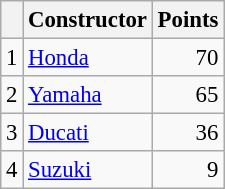<table class="wikitable" style="font-size: 95%;">
<tr>
<th></th>
<th>Constructor</th>
<th>Points</th>
</tr>
<tr>
<td align=center>1</td>
<td> <a href='#'>Honda</a></td>
<td align=right>70</td>
</tr>
<tr>
<td align=center>2</td>
<td> <a href='#'>Yamaha</a></td>
<td align=right>65</td>
</tr>
<tr>
<td align=center>3</td>
<td> <a href='#'>Ducati</a></td>
<td align=right>36</td>
</tr>
<tr>
<td align=center>4</td>
<td> <a href='#'>Suzuki</a></td>
<td align=right>9</td>
</tr>
</table>
